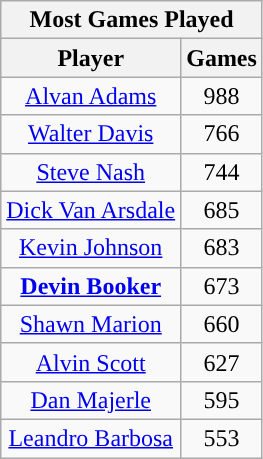<table class="wikitable sortable" style="text-align:center">
<tr>
<th colspan="5">Most Games Played</th>
</tr>
<tr>
<th>Player</th>
<th>Games</th>
</tr>
<tr>
<td><a href='#'>Alvan Adams</a></td>
<td>988</td>
</tr>
<tr>
<td><a href='#'>Walter Davis</a></td>
<td>766</td>
</tr>
<tr>
<td><a href='#'>Steve Nash</a></td>
<td>744</td>
</tr>
<tr>
<td><a href='#'>Dick Van Arsdale</a></td>
<td>685</td>
</tr>
<tr>
<td><a href='#'>Kevin Johnson</a></td>
<td>683</td>
</tr>
<tr>
<td><strong><a href='#'>Devin Booker</a></strong></td>
<td>673</td>
</tr>
<tr>
<td><a href='#'>Shawn Marion</a></td>
<td>660</td>
</tr>
<tr>
<td><a href='#'>Alvin Scott</a></td>
<td>627</td>
</tr>
<tr>
<td><a href='#'>Dan Majerle</a></td>
<td>595</td>
</tr>
<tr>
<td><a href='#'>Leandro Barbosa</a></td>
<td>553</td>
</tr>
</table>
